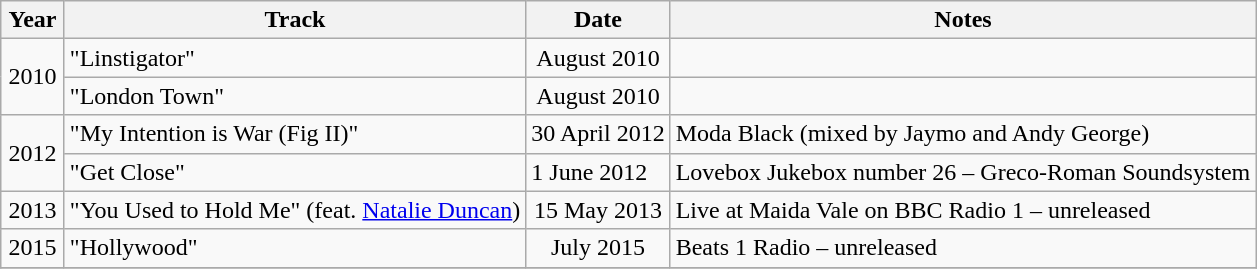<table class="wikitable">
<tr>
<th style="text-align:center; width:35px;">Year</th>
<th>Track</th>
<th>Date</th>
<th>Notes</th>
</tr>
<tr>
<td style="text-align:center;" rowspan="2">2010</td>
<td>"Linstigator"</td>
<td style="text-align:center;">August 2010</td>
<td></td>
</tr>
<tr>
<td>"London Town"</td>
<td style="text-align:center;">August 2010</td>
<td></td>
</tr>
<tr>
<td style="text-align:center;" rowspan="2">2012</td>
<td>"My Intention is War (Fig II)"</td>
<td style="text-align:center;">30 April 2012</td>
<td>Moda Black <span>(mixed by Jaymo and Andy George)</span></td>
</tr>
<tr>
<td>"Get Close"</td>
<td>1 June 2012</td>
<td>Lovebox Jukebox number 26 – Greco-Roman Soundsystem</td>
</tr>
<tr>
<td style="text-align:center;">2013</td>
<td>"You Used to Hold Me"  (feat. <a href='#'>Natalie Duncan</a>)</td>
<td style="text-align:center;">15 May 2013</td>
<td>Live at Maida Vale on BBC Radio 1 – unreleased</td>
</tr>
<tr>
<td style="text-align:center;">2015</td>
<td>"Hollywood"</td>
<td style="text-align:center;">July 2015</td>
<td>Beats 1 Radio – unreleased</td>
</tr>
<tr>
</tr>
</table>
